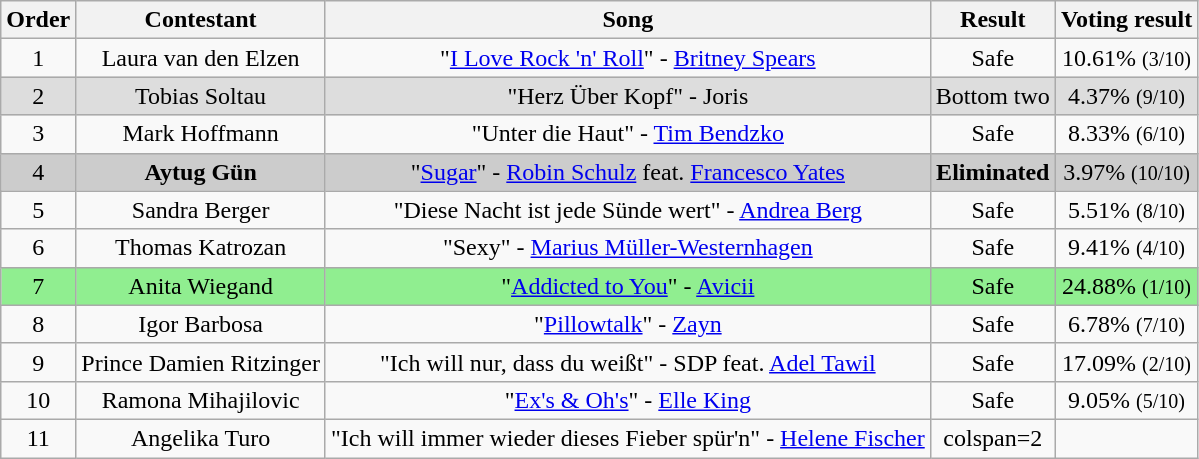<table class="wikitable" style="text-align:center;">
<tr>
<th>Order</th>
<th>Contestant</th>
<th>Song</th>
<th>Result</th>
<th>Voting result</th>
</tr>
<tr>
<td>1</td>
<td>Laura van den Elzen</td>
<td>"<a href='#'>I Love Rock 'n' Roll</a>" - <a href='#'>Britney Spears</a></td>
<td>Safe</td>
<td>10.61% <small>(3/10)</small></td>
</tr>
<tr bgcolor="#dddddd">
<td>2</td>
<td>Tobias Soltau</td>
<td>"Herz Über Kopf" - Joris</td>
<td>Bottom two</td>
<td>4.37% <small>(9/10)</small></td>
</tr>
<tr>
<td>3</td>
<td>Mark Hoffmann</td>
<td>"Unter die Haut" - <a href='#'>Tim Bendzko</a></td>
<td>Safe</td>
<td>8.33% <small>(6/10)</small></td>
</tr>
<tr bgcolor="#cccccc">
<td>4</td>
<td><strong>Aytug Gün</strong></td>
<td>"<a href='#'>Sugar</a>" - <a href='#'>Robin Schulz</a> feat. <a href='#'>Francesco Yates</a></td>
<td><strong>Eliminated</strong></td>
<td>3.97% <small>(10/10)</small></td>
</tr>
<tr>
<td>5</td>
<td>Sandra Berger</td>
<td>"Diese Nacht ist jede Sünde wert" - <a href='#'>Andrea Berg</a></td>
<td>Safe</td>
<td>5.51% <small>(8/10)</small></td>
</tr>
<tr>
<td>6</td>
<td>Thomas Katrozan</td>
<td>"Sexy" - <a href='#'>Marius Müller-Westernhagen</a></td>
<td>Safe</td>
<td>9.41% <small>(4/10)</small></td>
</tr>
<tr bgcolor="lightgreen">
<td>7</td>
<td>Anita Wiegand</td>
<td>"<a href='#'>Addicted to You</a>" - <a href='#'>Avicii</a></td>
<td>Safe</td>
<td>24.88% <small>(1/10)</small></td>
</tr>
<tr>
<td>8</td>
<td>Igor Barbosa</td>
<td>"<a href='#'>Pillowtalk</a>" - <a href='#'>Zayn</a></td>
<td>Safe</td>
<td>6.78% <small>(7/10)</small></td>
</tr>
<tr>
<td>9</td>
<td>Prince Damien Ritzinger</td>
<td>"Ich will nur, dass du weißt" - SDP feat. <a href='#'>Adel Tawil</a></td>
<td>Safe</td>
<td>17.09% <small>(2/10)</small></td>
</tr>
<tr>
<td>10</td>
<td>Ramona Mihajilovic</td>
<td>"<a href='#'>Ex's & Oh's</a>" - <a href='#'>Elle King</a></td>
<td>Safe</td>
<td>9.05% <small>(5/10)</small></td>
</tr>
<tr>
<td>11</td>
<td>Angelika Turo</td>
<td>"Ich will immer wieder dieses Fieber spür'n" - <a href='#'>Helene Fischer</a></td>
<td>colspan=2 </td>
</tr>
</table>
